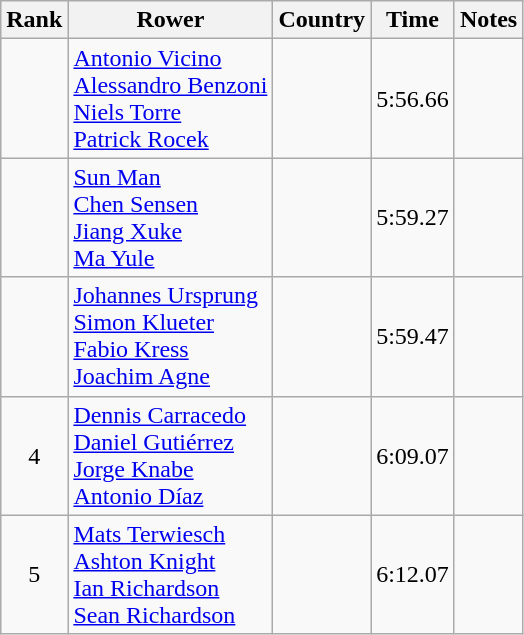<table class="wikitable" style="text-align:center">
<tr>
<th>Rank</th>
<th>Rower</th>
<th>Country</th>
<th>Time</th>
<th>Notes</th>
</tr>
<tr>
<td></td>
<td align="left"><a href='#'>Antonio Vicino</a><br><a href='#'>Alessandro Benzoni</a><br><a href='#'>Niels Torre</a><br><a href='#'>Patrick Rocek</a></td>
<td align="left"></td>
<td>5:56.66</td>
<td></td>
</tr>
<tr>
<td></td>
<td align="left"><a href='#'>Sun Man</a><br><a href='#'>Chen Sensen</a><br><a href='#'>Jiang Xuke</a><br><a href='#'>Ma Yule</a></td>
<td align="left"></td>
<td>5:59.27</td>
<td></td>
</tr>
<tr>
<td></td>
<td align="left"><a href='#'>Johannes Ursprung</a><br><a href='#'>Simon Klueter</a><br><a href='#'>Fabio Kress</a><br><a href='#'>Joachim Agne</a></td>
<td align="left"></td>
<td>5:59.47</td>
<td></td>
</tr>
<tr>
<td>4</td>
<td align="left"><a href='#'>Dennis Carracedo</a><br><a href='#'>Daniel Gutiérrez</a><br><a href='#'>Jorge Knabe</a><br><a href='#'>Antonio Díaz</a></td>
<td align="left"></td>
<td>6:09.07</td>
<td></td>
</tr>
<tr>
<td>5</td>
<td align="left"><a href='#'>Mats Terwiesch</a><br><a href='#'>Ashton Knight</a><br><a href='#'>Ian Richardson</a><br><a href='#'>Sean Richardson</a></td>
<td align="left"></td>
<td>6:12.07</td>
<td></td>
</tr>
</table>
